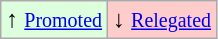<table class="wikitable" align="center">
<tr>
<td style="background:#ddffdd">↑ <small><a href='#'>Promoted</a></small></td>
<td style="background:#ffcccc">↓ <small><a href='#'>Relegated</a></small></td>
</tr>
</table>
